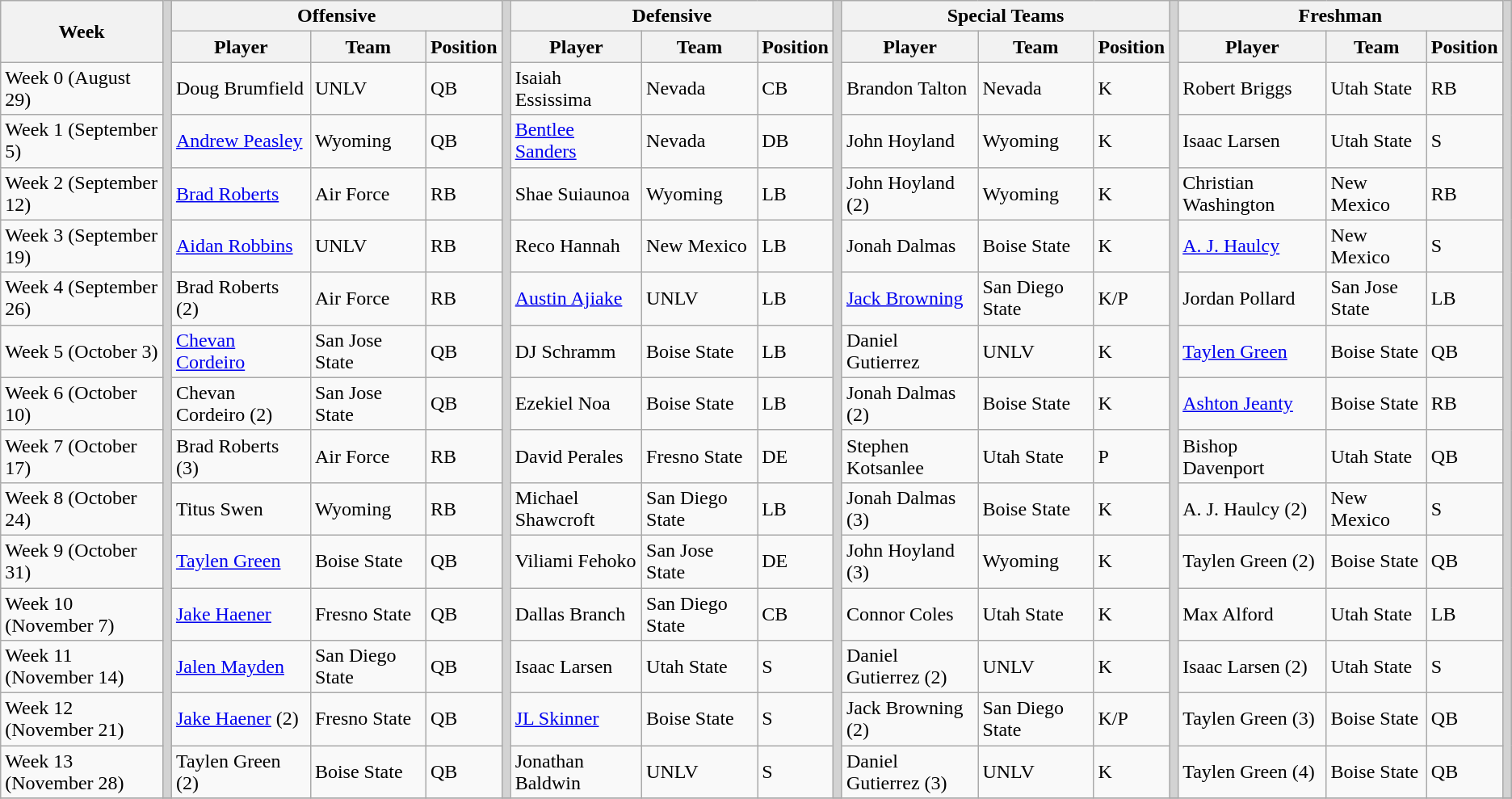<table class="wikitable" border="1">
<tr>
<th rowspan="2">Week</th>
<th rowspan="16" style="background-color:lightgrey;"></th>
<th colspan="3">Offensive</th>
<th rowspan="16" style="background-color:lightgrey;"></th>
<th colspan="3">Defensive</th>
<th rowspan="16" style="background-color:lightgrey;"></th>
<th colspan="3">Special Teams</th>
<th rowspan="16" style="background-color:lightgrey;"></th>
<th colspan="3">Freshman</th>
<th rowspan="16" style="background-color:lightgrey;"></th>
</tr>
<tr>
<th>Player</th>
<th>Team</th>
<th>Position</th>
<th>Player</th>
<th>Team</th>
<th>Position</th>
<th>Player</th>
<th>Team</th>
<th>Position</th>
<th>Player</th>
<th>Team</th>
<th>Position</th>
</tr>
<tr>
<td>Week 0 (August 29)</td>
<td>Doug Brumfield</td>
<td>UNLV</td>
<td>QB</td>
<td>Isaiah Essissima</td>
<td>Nevada</td>
<td>CB</td>
<td>Brandon Talton</td>
<td>Nevada</td>
<td>K</td>
<td>Robert Briggs</td>
<td>Utah State</td>
<td>RB</td>
</tr>
<tr>
<td>Week 1 (September 5)</td>
<td><a href='#'>Andrew Peasley</a></td>
<td>Wyoming</td>
<td>QB</td>
<td><a href='#'>Bentlee Sanders</a></td>
<td>Nevada</td>
<td>DB</td>
<td>John Hoyland</td>
<td>Wyoming</td>
<td>K</td>
<td>Isaac Larsen</td>
<td>Utah State</td>
<td>S</td>
</tr>
<tr>
<td>Week 2 (September 12)</td>
<td><a href='#'>Brad Roberts</a></td>
<td>Air Force</td>
<td>RB</td>
<td>Shae Suiaunoa</td>
<td>Wyoming</td>
<td>LB</td>
<td>John Hoyland (2)</td>
<td>Wyoming</td>
<td>K</td>
<td>Christian Washington</td>
<td>New Mexico</td>
<td>RB</td>
</tr>
<tr>
<td>Week 3 (September 19)</td>
<td><a href='#'>Aidan Robbins</a></td>
<td>UNLV</td>
<td>RB</td>
<td>Reco Hannah</td>
<td>New Mexico</td>
<td>LB</td>
<td>Jonah Dalmas</td>
<td>Boise State</td>
<td>K</td>
<td><a href='#'>A. J. Haulcy</a></td>
<td>New Mexico</td>
<td>S</td>
</tr>
<tr>
<td>Week 4 (September 26)</td>
<td>Brad Roberts (2)</td>
<td>Air Force</td>
<td>RB</td>
<td><a href='#'>Austin Ajiake</a></td>
<td>UNLV</td>
<td>LB</td>
<td><a href='#'>Jack Browning</a></td>
<td>San Diego State</td>
<td>K/P</td>
<td>Jordan Pollard</td>
<td>San Jose State</td>
<td>LB</td>
</tr>
<tr>
<td>Week 5 (October 3)</td>
<td><a href='#'>Chevan Cordeiro</a></td>
<td>San Jose State</td>
<td>QB</td>
<td>DJ Schramm</td>
<td>Boise State</td>
<td>LB</td>
<td>Daniel Gutierrez</td>
<td>UNLV</td>
<td>K</td>
<td><a href='#'>Taylen Green</a></td>
<td>Boise State</td>
<td>QB</td>
</tr>
<tr>
<td>Week 6 (October 10)</td>
<td>Chevan Cordeiro (2)</td>
<td>San Jose State</td>
<td>QB</td>
<td>Ezekiel Noa</td>
<td>Boise State</td>
<td>LB</td>
<td>Jonah Dalmas (2)</td>
<td>Boise State</td>
<td>K</td>
<td><a href='#'>Ashton Jeanty</a></td>
<td>Boise State</td>
<td>RB</td>
</tr>
<tr>
<td>Week 7 (October 17)</td>
<td>Brad Roberts (3)</td>
<td>Air Force</td>
<td>RB</td>
<td>David Perales</td>
<td>Fresno State</td>
<td>DE</td>
<td>Stephen Kotsanlee</td>
<td>Utah State</td>
<td>P</td>
<td>Bishop Davenport</td>
<td>Utah State</td>
<td>QB</td>
</tr>
<tr>
<td>Week 8 (October 24)</td>
<td>Titus Swen</td>
<td>Wyoming</td>
<td>RB</td>
<td>Michael Shawcroft</td>
<td>San Diego State</td>
<td>LB</td>
<td>Jonah Dalmas (3)</td>
<td>Boise State</td>
<td>K</td>
<td>A. J. Haulcy (2)</td>
<td>New Mexico</td>
<td>S</td>
</tr>
<tr>
<td>Week 9 (October 31)</td>
<td><a href='#'>Taylen Green</a></td>
<td>Boise State</td>
<td>QB</td>
<td>Viliami Fehoko</td>
<td>San Jose State</td>
<td>DE</td>
<td>John Hoyland (3)</td>
<td>Wyoming</td>
<td>K</td>
<td>Taylen Green (2)</td>
<td>Boise State</td>
<td>QB</td>
</tr>
<tr>
<td>Week 10 (November 7)</td>
<td><a href='#'>Jake Haener</a></td>
<td>Fresno State</td>
<td>QB</td>
<td>Dallas Branch</td>
<td>San Diego State</td>
<td>CB</td>
<td>Connor Coles</td>
<td>Utah State</td>
<td>K</td>
<td>Max Alford</td>
<td>Utah State</td>
<td>LB</td>
</tr>
<tr>
<td>Week 11 (November 14)</td>
<td><a href='#'>Jalen Mayden</a></td>
<td>San Diego State</td>
<td>QB</td>
<td>Isaac Larsen</td>
<td>Utah State</td>
<td>S</td>
<td>Daniel Gutierrez (2)</td>
<td>UNLV</td>
<td>K</td>
<td>Isaac Larsen (2)</td>
<td>Utah State</td>
<td>S</td>
</tr>
<tr>
<td>Week 12 (November 21)</td>
<td><a href='#'>Jake Haener</a> (2)</td>
<td>Fresno State</td>
<td>QB</td>
<td><a href='#'>JL Skinner</a></td>
<td>Boise State</td>
<td>S</td>
<td>Jack Browning (2)</td>
<td>San Diego State</td>
<td>K/P</td>
<td>Taylen Green (3)</td>
<td>Boise State</td>
<td>QB</td>
</tr>
<tr>
<td>Week 13 (November 28)</td>
<td>Taylen Green (2)</td>
<td>Boise State</td>
<td>QB</td>
<td>Jonathan Baldwin</td>
<td>UNLV</td>
<td>S</td>
<td>Daniel Gutierrez (3)</td>
<td>UNLV</td>
<td>K</td>
<td>Taylen Green (4)</td>
<td>Boise State</td>
<td>QB</td>
</tr>
<tr>
</tr>
</table>
